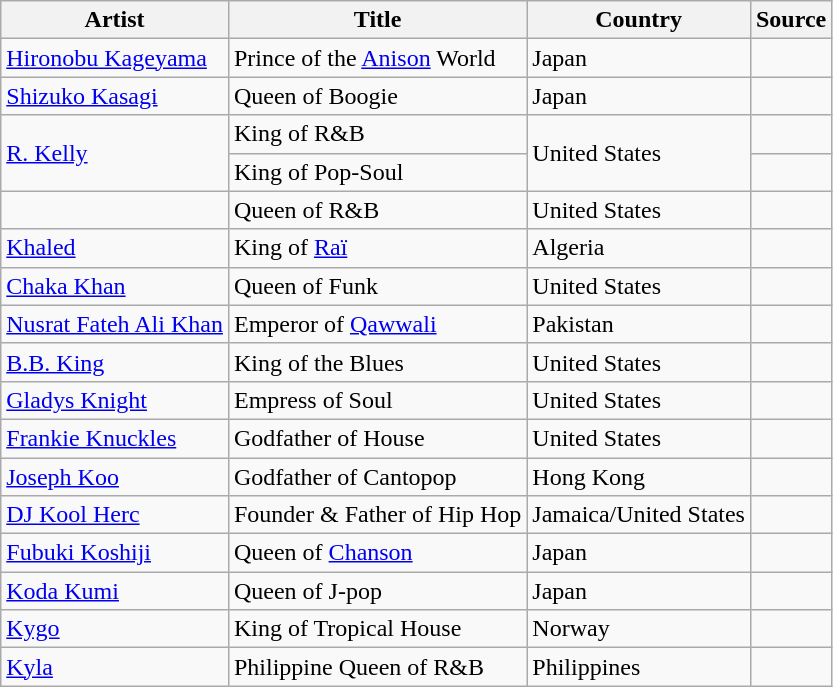<table class="wikitable sortable">
<tr>
<th>Artist</th>
<th>Title</th>
<th>Country</th>
<th class="unsortable">Source</th>
</tr>
<tr>
<td><a href='#'>Hironobu Kageyama</a></td>
<td>Prince of the <a href='#'>Anison</a> World</td>
<td>Japan</td>
<td></td>
</tr>
<tr>
<td><a href='#'>Shizuko Kasagi</a></td>
<td>Queen of Boogie</td>
<td>Japan</td>
<td></td>
</tr>
<tr>
<td rowspan="2"><a href='#'>R. Kelly</a></td>
<td>King of R&B</td>
<td rowspan="2">United States</td>
<td></td>
</tr>
<tr>
<td>King of Pop-Soul</td>
<td></td>
</tr>
<tr>
<td></td>
<td>Queen of R&B</td>
<td>United States</td>
<td></td>
</tr>
<tr>
<td><a href='#'>Khaled</a></td>
<td>King of <a href='#'>Raï</a></td>
<td>Algeria</td>
<td></td>
</tr>
<tr>
<td><a href='#'>Chaka Khan</a></td>
<td>Queen of Funk</td>
<td>United States</td>
<td></td>
</tr>
<tr>
<td><a href='#'>Nusrat Fateh Ali Khan</a></td>
<td>Emperor of <a href='#'>Qawwali</a></td>
<td>Pakistan</td>
<td></td>
</tr>
<tr>
<td><a href='#'>B.B. King</a></td>
<td>King of the Blues</td>
<td>United States</td>
<td></td>
</tr>
<tr>
<td><a href='#'>Gladys Knight</a></td>
<td>Empress of Soul</td>
<td>United States</td>
<td></td>
</tr>
<tr>
<td><a href='#'>Frankie Knuckles</a></td>
<td>Godfather of House</td>
<td>United States</td>
<td></td>
</tr>
<tr>
<td><a href='#'>Joseph Koo</a></td>
<td>Godfather of Cantopop</td>
<td>Hong Kong</td>
<td></td>
</tr>
<tr>
<td><a href='#'>DJ Kool Herc</a></td>
<td>Founder & Father of Hip Hop</td>
<td>Jamaica/United States</td>
<td></td>
</tr>
<tr>
<td><a href='#'>Fubuki Koshiji</a></td>
<td>Queen of <a href='#'>Chanson</a></td>
<td>Japan</td>
<td></td>
</tr>
<tr>
<td><a href='#'>Koda Kumi</a></td>
<td>Queen of J-pop</td>
<td>Japan</td>
<td></td>
</tr>
<tr>
<td><a href='#'>Kygo</a></td>
<td>King of Tropical House</td>
<td>Norway</td>
<td></td>
</tr>
<tr>
<td><a href='#'>Kyla</a></td>
<td>Philippine Queen of R&B</td>
<td>Philippines</td>
<td></td>
</tr>
</table>
